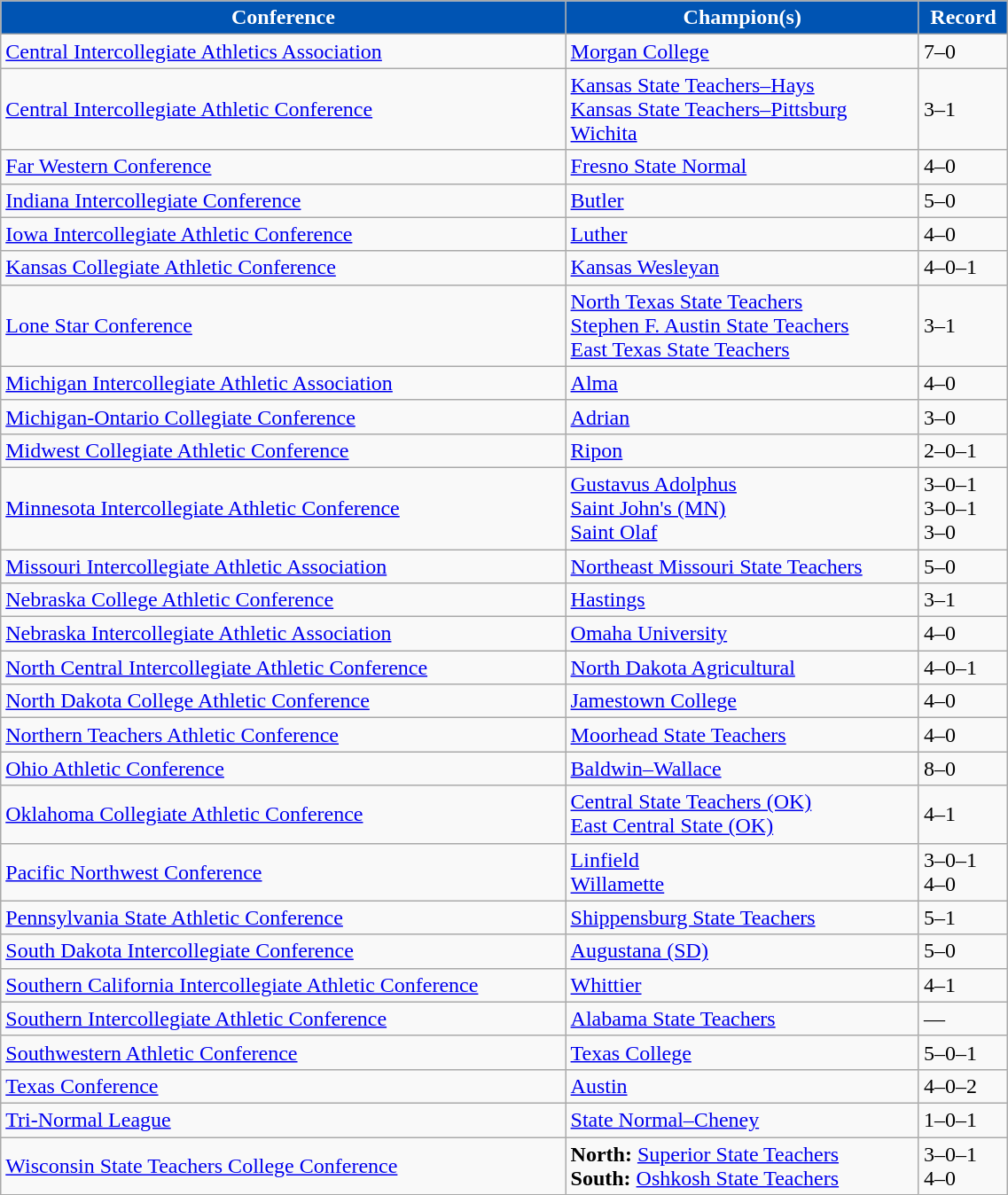<table class="wikitable" width="60%">
<tr>
<th style="background:#0054B3; color:#FFFFFF;">Conference</th>
<th style="background:#0054B3; color:#FFFFFF;">Champion(s)</th>
<th style="background:#0054B3; color:#FFFFFF;">Record</th>
</tr>
<tr align="left">
<td><a href='#'>Central Intercollegiate Athletics Association</a></td>
<td><a href='#'>Morgan College</a></td>
<td>7–0</td>
</tr>
<tr align="left">
<td><a href='#'>Central Intercollegiate Athletic Conference</a></td>
<td><a href='#'>Kansas State Teachers–Hays</a><br><a href='#'>Kansas State Teachers–Pittsburg</a><br><a href='#'>Wichita</a></td>
<td>3–1</td>
</tr>
<tr align="left">
<td><a href='#'>Far Western Conference</a></td>
<td><a href='#'>Fresno State Normal</a></td>
<td>4–0</td>
</tr>
<tr align="left">
<td><a href='#'>Indiana Intercollegiate Conference</a></td>
<td><a href='#'>Butler</a></td>
<td>5–0</td>
</tr>
<tr align="left">
<td><a href='#'>Iowa Intercollegiate Athletic Conference</a></td>
<td><a href='#'>Luther</a></td>
<td>4–0</td>
</tr>
<tr align="left">
<td><a href='#'>Kansas Collegiate Athletic Conference</a></td>
<td><a href='#'>Kansas Wesleyan</a></td>
<td>4–0–1</td>
</tr>
<tr align="left">
<td><a href='#'>Lone Star Conference</a></td>
<td><a href='#'>North Texas State Teachers</a><br><a href='#'>Stephen F. Austin State Teachers</a><br><a href='#'>East Texas State Teachers</a></td>
<td>3–1</td>
</tr>
<tr align="left"">
<td><a href='#'>Michigan Intercollegiate Athletic Association</a></td>
<td><a href='#'>Alma</a></td>
<td>4–0</td>
</tr>
<tr align="left">
<td><a href='#'>Michigan-Ontario Collegiate Conference</a></td>
<td><a href='#'>Adrian</a></td>
<td>3–0</td>
</tr>
<tr align="left">
<td><a href='#'>Midwest Collegiate Athletic Conference</a></td>
<td><a href='#'>Ripon</a></td>
<td>2–0–1</td>
</tr>
<tr align="left">
<td><a href='#'>Minnesota Intercollegiate Athletic Conference</a></td>
<td><a href='#'>Gustavus Adolphus</a><br><a href='#'>Saint John's (MN)</a><br><a href='#'>Saint Olaf</a></td>
<td>3–0–1<br>3–0–1<br>3–0</td>
</tr>
<tr align="left">
<td><a href='#'>Missouri Intercollegiate Athletic Association</a></td>
<td><a href='#'>Northeast Missouri State Teachers</a></td>
<td>5–0</td>
</tr>
<tr align="left">
<td><a href='#'>Nebraska College Athletic Conference</a></td>
<td><a href='#'>Hastings</a></td>
<td>3–1</td>
</tr>
<tr align="left">
<td><a href='#'>Nebraska Intercollegiate Athletic Association</a></td>
<td><a href='#'>Omaha University</a></td>
<td>4–0</td>
</tr>
<tr align="left">
<td><a href='#'>North Central Intercollegiate Athletic Conference</a></td>
<td><a href='#'>North Dakota Agricultural</a></td>
<td>4–0–1</td>
</tr>
<tr align="left">
<td><a href='#'>North Dakota College Athletic Conference</a></td>
<td><a href='#'>Jamestown College</a></td>
<td>4–0</td>
</tr>
<tr align="left">
<td><a href='#'>Northern Teachers Athletic Conference</a></td>
<td><a href='#'>Moorhead State Teachers</a></td>
<td>4–0</td>
</tr>
<tr align="left">
<td><a href='#'>Ohio Athletic Conference</a></td>
<td><a href='#'>Baldwin–Wallace</a></td>
<td>8–0</td>
</tr>
<tr align="left">
<td><a href='#'>Oklahoma Collegiate Athletic Conference</a></td>
<td><a href='#'>Central State Teachers (OK)</a><br><a href='#'>East Central State (OK)</a></td>
<td>4–1</td>
</tr>
<tr align="left">
<td><a href='#'>Pacific Northwest Conference</a></td>
<td><a href='#'>Linfield</a><br><a href='#'>Willamette</a></td>
<td>3–0–1<br>4–0</td>
</tr>
<tr align="left">
<td><a href='#'>Pennsylvania State Athletic Conference</a></td>
<td><a href='#'>Shippensburg State Teachers</a></td>
<td>5–1</td>
</tr>
<tr align="left">
<td><a href='#'>South Dakota Intercollegiate Conference</a></td>
<td><a href='#'>Augustana (SD)</a></td>
<td>5–0</td>
</tr>
<tr align="left">
<td><a href='#'>Southern California Intercollegiate Athletic Conference</a></td>
<td><a href='#'>Whittier</a></td>
<td>4–1</td>
</tr>
<tr align="left">
<td><a href='#'>Southern Intercollegiate Athletic Conference</a></td>
<td><a href='#'>Alabama State Teachers</a></td>
<td>—</td>
</tr>
<tr align="left">
<td><a href='#'>Southwestern Athletic Conference</a></td>
<td><a href='#'>Texas College</a></td>
<td>5–0–1</td>
</tr>
<tr align="left">
<td><a href='#'>Texas Conference</a></td>
<td><a href='#'>Austin</a></td>
<td>4–0–2</td>
</tr>
<tr align="left">
<td><a href='#'>Tri-Normal League</a></td>
<td><a href='#'>State Normal–Cheney</a></td>
<td>1–0–1</td>
</tr>
<tr align="left">
<td><a href='#'>Wisconsin State Teachers College Conference</a></td>
<td><strong>North:</strong> <a href='#'>Superior State Teachers</a><br><strong>South:</strong> <a href='#'>Oshkosh State Teachers</a></td>
<td>3–0–1<br>4–0</td>
</tr>
</table>
